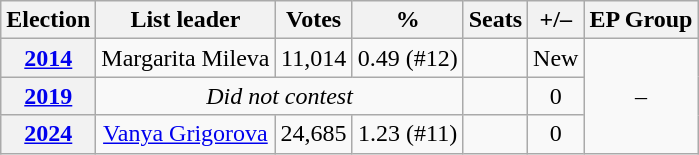<table class="wikitable" style="text-align:center">
<tr>
<th>Election</th>
<th>List leader</th>
<th>Votes</th>
<th>%</th>
<th>Seats</th>
<th>+/–</th>
<th>EP Group</th>
</tr>
<tr>
<th><a href='#'>2014</a></th>
<td>Margarita Mileva</td>
<td>11,014</td>
<td>0.49 (#12)</td>
<td></td>
<td>New</td>
<td rowspan=3>–</td>
</tr>
<tr>
<th><a href='#'>2019</a></th>
<td colspan=3><em>Did not contest</em></td>
<td></td>
<td> 0</td>
</tr>
<tr>
<th><a href='#'>2024</a></th>
<td><a href='#'>Vanya Grigorova</a></td>
<td>24,685</td>
<td>1.23 (#11)</td>
<td></td>
<td> 0</td>
</tr>
</table>
